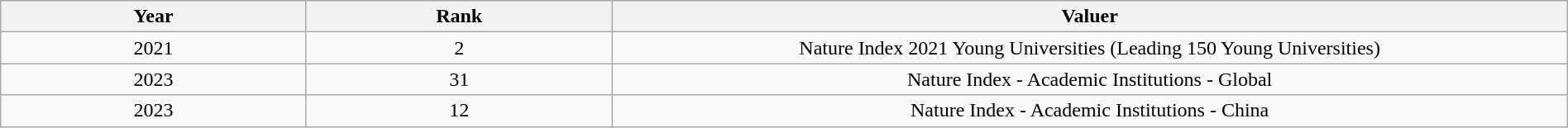<table class="wikitable sortable" width="100%">
<tr>
<th width="8%">Year</th>
<th width="8%">Rank</th>
<th width="25%">Valuer</th>
</tr>
<tr>
<td align="center">2021</td>
<td align="center">2</td>
<td align="center">Nature Index 2021 Young Universities (Leading 150 Young Universities)</td>
</tr>
<tr>
<td align="center">2023</td>
<td align="center">31</td>
<td align="center">Nature Index - Academic Institutions - Global</td>
</tr>
<tr>
<td align="center">2023</td>
<td align="center">12</td>
<td align="center">Nature Index - Academic Institutions - China</td>
</tr>
</table>
